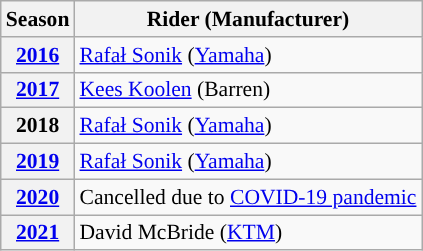<table class="wikitable" style="font-size:90%;">
<tr>
<th>Season</th>
<th>Rider (Manufacturer)</th>
</tr>
<tr>
<th><a href='#'>2016</a></th>
<td> <a href='#'>Rafał Sonik</a> (<a href='#'>Yamaha</a>)</td>
</tr>
<tr>
<th><a href='#'>2017</a></th>
<td> <a href='#'>Kees Koolen</a> (Barren)</td>
</tr>
<tr>
<th>2018</th>
<td> <a href='#'>Rafał Sonik</a> (<a href='#'>Yamaha</a>)</td>
</tr>
<tr>
<th><a href='#'>2019</a></th>
<td> <a href='#'>Rafał Sonik</a> (<a href='#'>Yamaha</a>)</td>
</tr>
<tr>
<th><a href='#'>2020</a></th>
<td align=center>Cancelled due to <a href='#'>COVID-19 pandemic</a></td>
</tr>
<tr>
<th><a href='#'>2021</a></th>
<td> David McBride (<a href='#'>KTM</a>)</td>
</tr>
</table>
